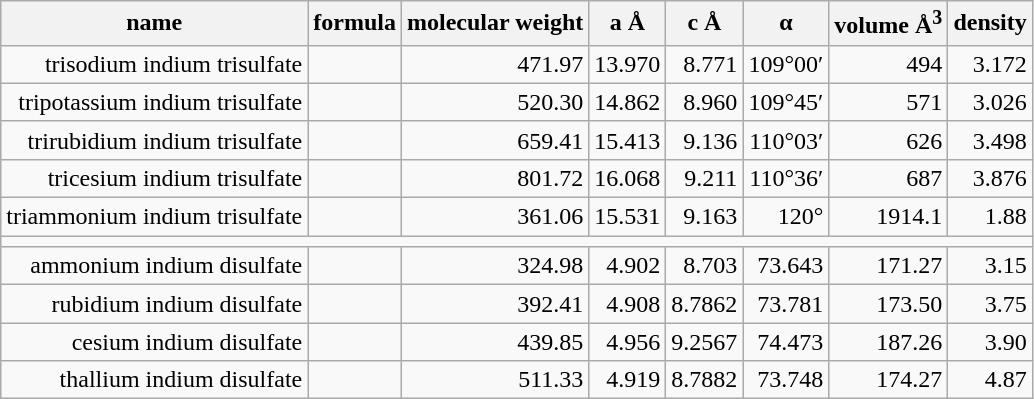<table class="wikitable" style="text-align:right">
<tr>
<th>name</th>
<th>formula</th>
<th>molecular weight</th>
<th>a Å</th>
<th>c Å</th>
<th>α</th>
<th>volume Å<sup>3</sup></th>
<th>density</th>
</tr>
<tr>
<td>trisodium indium trisulfate</td>
<td></td>
<td>471.97</td>
<td>13.970</td>
<td>8.771</td>
<td>109°00′</td>
<td>494</td>
<td>3.172</td>
</tr>
<tr>
<td>tripotassium indium trisulfate</td>
<td></td>
<td>520.30</td>
<td>14.862</td>
<td>8.960</td>
<td>109°45′</td>
<td>571</td>
<td>3.026</td>
</tr>
<tr>
<td>trirubidium indium trisulfate</td>
<td></td>
<td>659.41</td>
<td>15.413</td>
<td>9.136</td>
<td>110°03′</td>
<td>626</td>
<td>3.498</td>
</tr>
<tr>
<td>tricesium indium trisulfate</td>
<td></td>
<td>801.72</td>
<td>16.068</td>
<td>9.211</td>
<td>110°36′</td>
<td>687</td>
<td>3.876</td>
</tr>
<tr>
<td>triammonium indium trisulfate</td>
<td></td>
<td>361.06</td>
<td>15.531</td>
<td>9.163</td>
<td>120°</td>
<td>1914.1</td>
<td>1.88</td>
</tr>
<tr>
<td colspan="8"></td>
</tr>
<tr>
<td>ammonium indium disulfate</td>
<td></td>
<td>324.98</td>
<td>4.902</td>
<td>8.703</td>
<td>73.643</td>
<td>171.27</td>
<td>3.15</td>
</tr>
<tr>
<td>rubidium indium disulfate</td>
<td></td>
<td>392.41</td>
<td>4.908</td>
<td>8.7862</td>
<td>73.781</td>
<td>173.50</td>
<td>3.75</td>
</tr>
<tr>
<td>cesium indium disulfate</td>
<td></td>
<td>439.85</td>
<td>4.956</td>
<td>9.2567</td>
<td>74.473</td>
<td>187.26</td>
<td>3.90</td>
</tr>
<tr>
<td>thallium indium disulfate</td>
<td></td>
<td>511.33</td>
<td>4.919</td>
<td>8.7882</td>
<td>73.748</td>
<td>174.27</td>
<td>4.87</td>
</tr>
</table>
